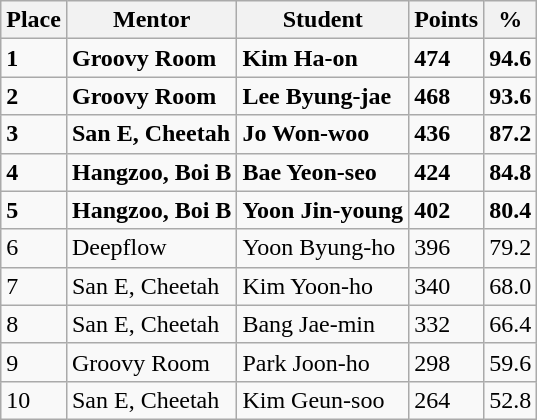<table class="wikitable">
<tr>
<th>Place</th>
<th>Mentor</th>
<th>Student</th>
<th>Points</th>
<th>%</th>
</tr>
<tr>
<td><strong>1</strong></td>
<td><strong>Groovy Room</strong></td>
<td><strong>Kim Ha-on</strong></td>
<td><strong>474</strong></td>
<td><strong>94.6</strong></td>
</tr>
<tr>
<td><strong>2</strong></td>
<td><strong>Groovy Room</strong></td>
<td><strong>Lee Byung-jae</strong></td>
<td><strong>468</strong></td>
<td><strong>93.6</strong></td>
</tr>
<tr>
<td><strong>3</strong></td>
<td><strong>San E, Cheetah</strong></td>
<td><strong>Jo Won-woo</strong></td>
<td><strong>436</strong></td>
<td><strong>87.2</strong></td>
</tr>
<tr>
<td><strong>4</strong></td>
<td><strong>Hangzoo, Boi B</strong></td>
<td><strong>Bae Yeon-seo</strong></td>
<td><strong>424</strong></td>
<td><strong>84.8</strong></td>
</tr>
<tr>
<td><strong>5</strong></td>
<td><strong>Hangzoo, Boi B</strong></td>
<td><strong>Yoon Jin-young</strong></td>
<td><strong>402</strong></td>
<td><strong>80.4</strong></td>
</tr>
<tr>
<td>6</td>
<td>Deepflow</td>
<td>Yoon Byung-ho</td>
<td>396</td>
<td>79.2</td>
</tr>
<tr>
<td>7</td>
<td>San E, Cheetah</td>
<td>Kim Yoon-ho</td>
<td>340</td>
<td>68.0</td>
</tr>
<tr>
<td>8</td>
<td>San E, Cheetah</td>
<td>Bang Jae-min</td>
<td>332</td>
<td>66.4</td>
</tr>
<tr>
<td>9</td>
<td>Groovy Room</td>
<td>Park Joon-ho</td>
<td>298</td>
<td>59.6</td>
</tr>
<tr>
<td>10</td>
<td>San E, Cheetah</td>
<td>Kim Geun-soo</td>
<td>264</td>
<td>52.8</td>
</tr>
</table>
